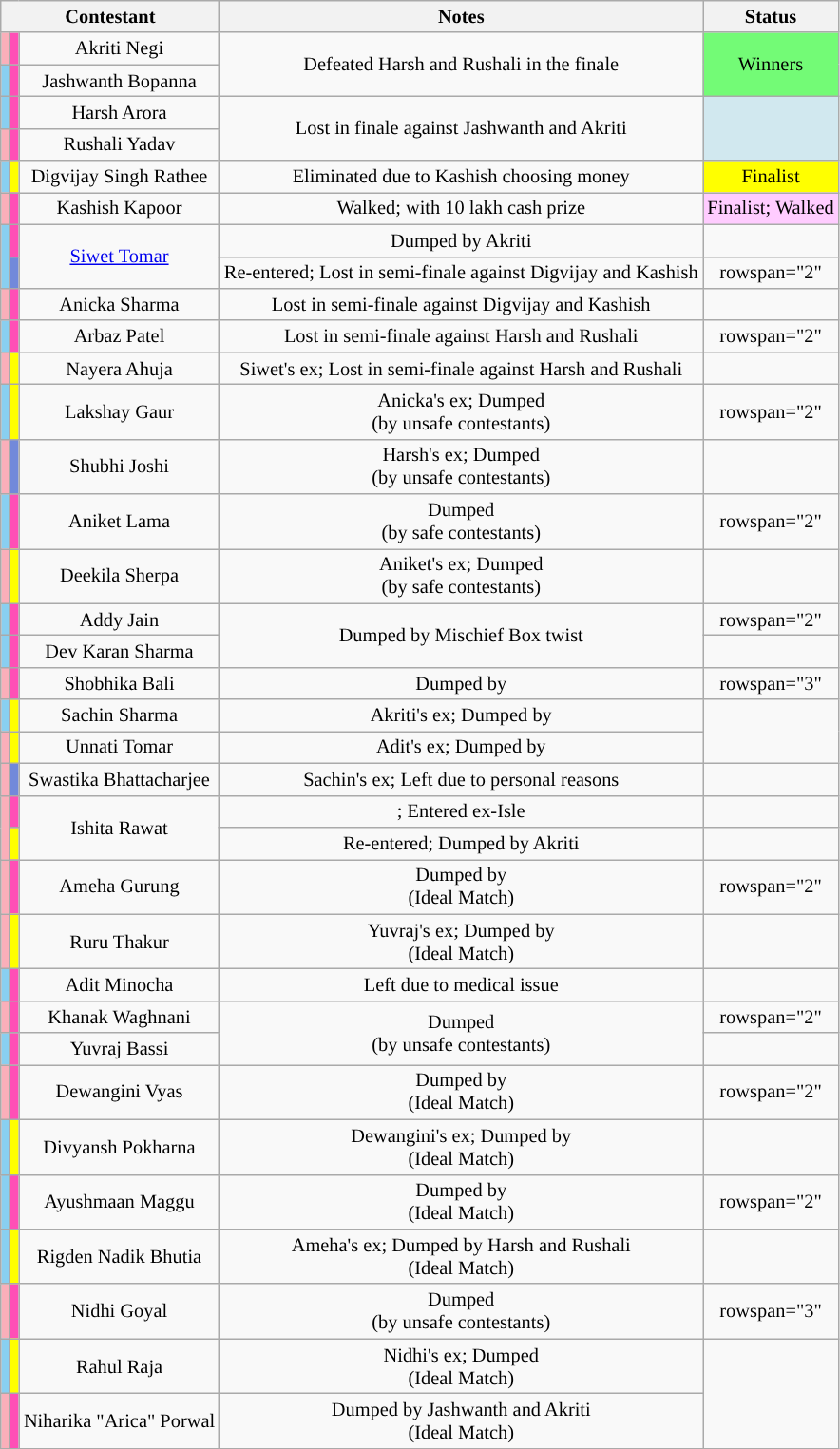<table class="wikitable sortable" style=" text-align:center; font-size:85%;">
<tr>
<th colspan="3">Contestant</th>
<th>Notes</th>
<th>Status</th>
</tr>
<tr>
<th style="background:#FAAFBA;"></th>
<th style="background:#FF4FB6;"></th>
<td>Akriti Negi</td>
<td rowspan="2">Defeated Harsh and Rushali in the finale</td>
<td rowspan="2" style="background:#73FB76;">Winners</td>
</tr>
<tr>
<th style="background:#89CFF0;"></th>
<th style="background:#FF4FB6;"></th>
<td>Jashwanth Bopanna</td>
</tr>
<tr>
<th style="background:#89CFF0;"></th>
<th style="background:#FF4FB6;"></th>
<td>Harsh Arora</td>
<td rowspan="2">Lost in finale against Jashwanth and Akriti</td>
<td rowspan="2" style="background:#D1E8EF;"></td>
</tr>
<tr>
<th style="background:#FAAFBA;"></th>
<th style="background:#FF4FB6;"></th>
<td>Rushali Yadav</td>
</tr>
<tr>
<th style="background:#89CFF0;"></th>
<th style="background:#FFFF00;"></th>
<td>Digvijay Singh Rathee</td>
<td>Eliminated due to Kashish choosing money</td>
<td style="background:yellow;">Finalist</td>
</tr>
<tr>
<td style="background:#FAAFBA;"></td>
<td style="background:#FF4FB6;"></td>
<td>Kashish Kapoor</td>
<td>Walked; with 10 lakh cash prize</td>
<td style="background:#fcf;">Finalist; Walked</td>
</tr>
<tr>
<th rowspan="2" style="background:#89CFF0;"></th>
<th style="background:#FF4FB6;"></th>
<td rowspan="2"><a href='#'>Siwet Tomar</a></td>
<td>Dumped by Akriti</td>
<td></td>
</tr>
<tr>
<th style="background:#7289DA"></th>
<td>Re-entered; Lost in semi-finale against Digvijay and Kashish</td>
<td>rowspan="2" </td>
</tr>
<tr>
<th style="background:#FAAFBA;"></th>
<th style="background:#FF4FB6;"></th>
<td>Anicka Sharma</td>
<td>Lost in semi-finale against Digvijay and Kashish</td>
</tr>
<tr>
<th style="background:#89CFF0;"></th>
<th style="background:#FF4FB6;"></th>
<td>Arbaz Patel</td>
<td>Lost in semi-finale against Harsh and Rushali</td>
<td>rowspan="2" </td>
</tr>
<tr>
<th style="background:#FAAFBA;"></th>
<th style="background:#FFFF00;"></th>
<td>Nayera Ahuja</td>
<td>Siwet's ex; Lost in semi-finale against Harsh and Rushali</td>
</tr>
<tr>
<th style="background:#89CFF0;"></th>
<th style="background:#FFFF00;"></th>
<td>Lakshay Gaur</td>
<td>Anicka's ex; Dumped<br>(by unsafe contestants)</td>
<td>rowspan="2" </td>
</tr>
<tr>
<th style="background:#FAAFBA;"></th>
<th style="background:#7289DA;"></th>
<td>Shubhi Joshi</td>
<td>Harsh's ex; Dumped<br>(by unsafe contestants)</td>
</tr>
<tr>
<th style="background:#89CFF0;"></th>
<th style="background:#FF4FB6;"></th>
<td>Aniket Lama</td>
<td>Dumped<br>(by safe contestants)</td>
<td>rowspan="2" </td>
</tr>
<tr>
<th style="background:#FAAFBA;"></th>
<th style="background:#FFFF00;"></th>
<td>Deekila Sherpa</td>
<td>Aniket's ex; Dumped<br>(by safe contestants)</td>
</tr>
<tr>
<th style="background:#89CFF0;"></th>
<th style="background:#FF4FB6;"></th>
<td>Addy Jain</td>
<td rowspan="2">Dumped by Mischief Box twist</td>
<td>rowspan="2" </td>
</tr>
<tr>
<th style="background:#89CFF0;"></th>
<th style="background:#FF4FB6;"></th>
<td>Dev Karan Sharma</td>
</tr>
<tr>
<th style="background:#FAAFBA;"></th>
<th style="background:#FF4FB6;"></th>
<td>Shobhika Bali</td>
<td>Dumped by </td>
<td>rowspan="3" </td>
</tr>
<tr>
<th style="background:#89CFF0;"></th>
<th style="background:#FFFF00;"></th>
<td>Sachin Sharma</td>
<td>Akriti's ex; Dumped by </td>
</tr>
<tr>
<th style="background:#FAAFBA;"></th>
<th style="background:#FFFF00;"></th>
<td>Unnati Tomar</td>
<td>Adit's ex; Dumped by </td>
</tr>
<tr>
<th style="background:#FAAFBA;"></th>
<th style="background:#7289DA;"></th>
<td>Swastika Bhattacharjee</td>
<td>Sachin's ex; Left due to personal reasons</td>
<td></td>
</tr>
<tr>
<th rowspan="2" style="background:#FAAFBA;"></th>
<th style="background:#FF4FB6;"></th>
<td rowspan="2">Ishita Rawat</td>
<td>; Entered ex-Isle</td>
<td></td>
</tr>
<tr>
<th style="background:#FFFF00;"></th>
<td>Re-entered; Dumped by Akriti</td>
<td></td>
</tr>
<tr>
<th style="background:#FAAFBA;"></th>
<th style="background:#FF4FB6;"></th>
<td>Ameha Gurung</td>
<td>Dumped by <br>(Ideal Match)</td>
<td>rowspan="2" </td>
</tr>
<tr>
<th style="background:#FAAFBA;"></th>
<th style="background:#FFFF00;"></th>
<td>Ruru Thakur</td>
<td>Yuvraj's ex; Dumped by <br>(Ideal Match)</td>
</tr>
<tr>
<th style="background:#89CFF0;"></th>
<th style="background:#FF4FB6;"></th>
<td>Adit Minocha</td>
<td>Left due to medical issue</td>
<td></td>
</tr>
<tr>
<th style="background:#FAAFBA;"></th>
<th style="background:#FF4FB6;"></th>
<td>Khanak Waghnani</td>
<td rowspan="2">Dumped<br>(by unsafe contestants)</td>
<td>rowspan="2" </td>
</tr>
<tr>
<th style="background:#89CFF0;"></th>
<th style="background:#FF4FB6;"></th>
<td>Yuvraj Bassi</td>
</tr>
<tr>
<th style="background:#FAAFBA;"></th>
<th style="background:#FF4FB6;"></th>
<td>Dewangini Vyas</td>
<td>Dumped by <br>(Ideal Match)</td>
<td>rowspan="2" </td>
</tr>
<tr>
<th style="background:#89CFF0;"></th>
<th style="background:#FFFF00;"></th>
<td>Divyansh Pokharna</td>
<td>Dewangini's ex; Dumped by <br>(Ideal Match)</td>
</tr>
<tr>
<th style="background:#89CFF0;"></th>
<th style="background:#FF4FB6;"></th>
<td>Ayushmaan Maggu</td>
<td>Dumped by <br>(Ideal Match)</td>
<td>rowspan="2" </td>
</tr>
<tr>
<th style="background:#89CFF0;"></th>
<th style="background:#FFFF00;"></th>
<td>Rigden Nadik Bhutia</td>
<td>Ameha's ex; Dumped by Harsh and Rushali<br>(Ideal Match)</td>
</tr>
<tr>
<th style="background:#FAAFBA;"></th>
<th style="background:#FF4FB6;"></th>
<td>Nidhi Goyal</td>
<td>Dumped<br>(by unsafe contestants)</td>
<td>rowspan="3" </td>
</tr>
<tr>
<th style="background:#89CFF0;"></th>
<th style="background:#FFFF00;"></th>
<td>Rahul Raja</td>
<td>Nidhi's ex; Dumped <br>(Ideal Match)</td>
</tr>
<tr>
<th style="background:#FAAFBA;"></th>
<th style="background:#FF4FB6;"></th>
<td>Niharika "Arica" Porwal</td>
<td>Dumped by Jashwanth and Akriti<br>(Ideal Match)</td>
</tr>
</table>
